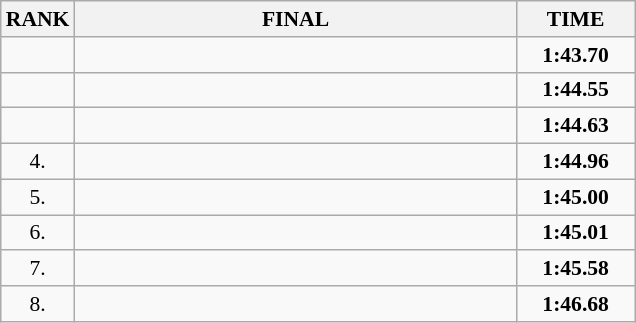<table class="wikitable" style="border-collapse: collapse; font-size: 90%;">
<tr>
<th>RANK</th>
<th style="width: 20em">FINAL</th>
<th style="width: 5em">TIME</th>
</tr>
<tr>
<td align="center"></td>
<td></td>
<td align="center"><strong>1:43.70</strong></td>
</tr>
<tr>
<td align="center"></td>
<td></td>
<td align="center"><strong>1:44.55</strong></td>
</tr>
<tr>
<td align="center"></td>
<td></td>
<td align="center"><strong>1:44.63</strong></td>
</tr>
<tr>
<td align="center">4.</td>
<td></td>
<td align="center"><strong>1:44.96</strong></td>
</tr>
<tr>
<td align="center">5.</td>
<td></td>
<td align="center"><strong>1:45.00</strong></td>
</tr>
<tr>
<td align="center">6.</td>
<td></td>
<td align="center"><strong>1:45.01</strong></td>
</tr>
<tr>
<td align="center">7.</td>
<td></td>
<td align="center"><strong>1:45.58</strong></td>
</tr>
<tr>
<td align="center">8.</td>
<td></td>
<td align="center"><strong>1:46.68</strong></td>
</tr>
</table>
